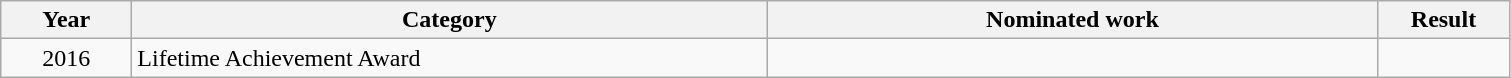<table class=wikitable>
<tr>
<th scope="col" style="width:5em;">Year</th>
<th scope="col" style="width:26em;">Category</th>
<th scope="col" style="width:25em;">Nominated work</th>
<th scope="col" style="width:5em;">Result</th>
</tr>
<tr>
<td style="text-align:center;">2016</td>
<td>Lifetime Achievement Award</td>
<td></td>
<td></td>
</tr>
</table>
